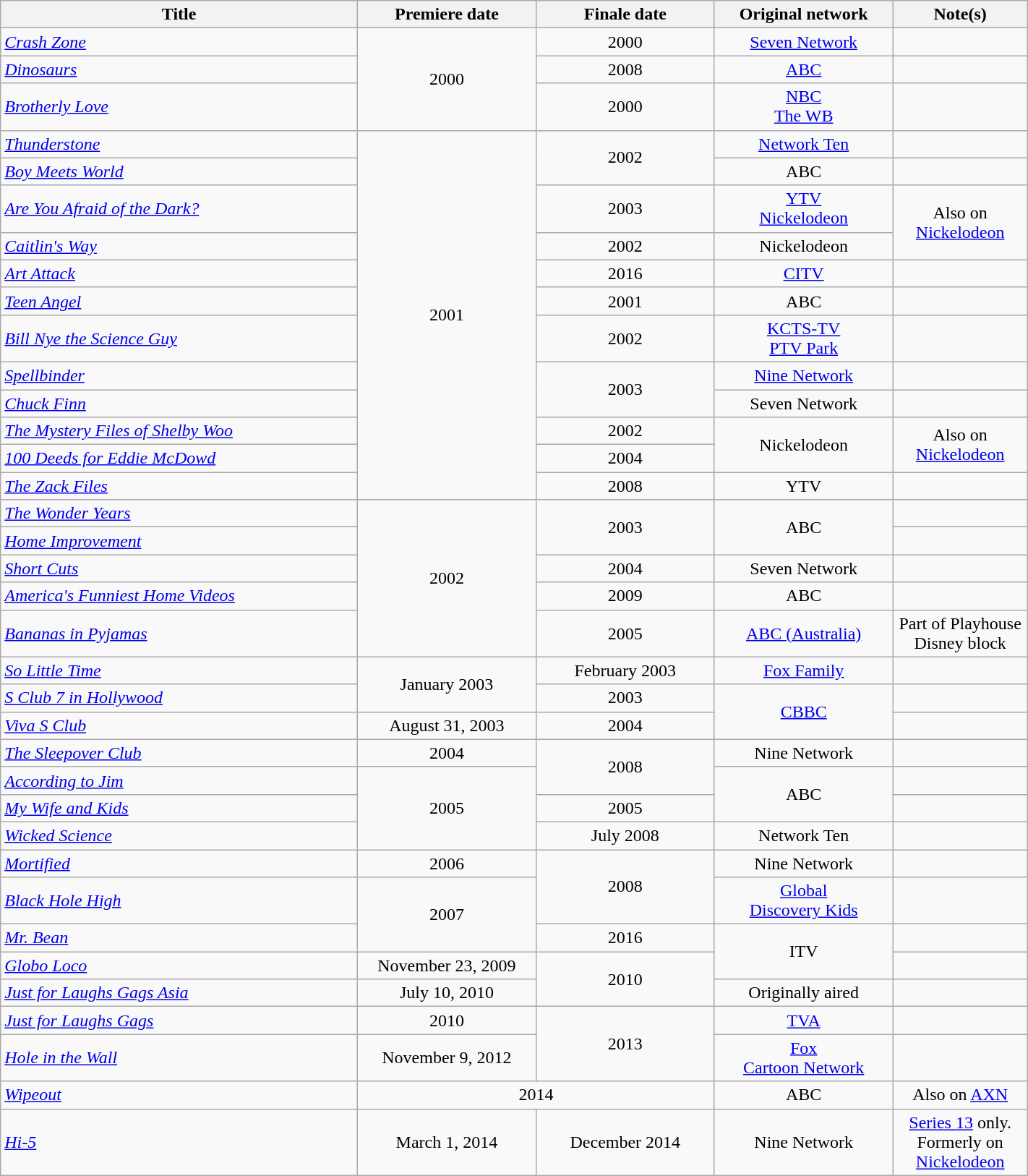<table class="wikitable plainrowheaders sortable" style="width:75%;text-align:center;">
<tr>
<th scope="col" style="width:20%;">Title</th>
<th scope="col" style="width:10%;">Premiere date</th>
<th scope="col" style="width:10%;">Finale date</th>
<th scope="col" style="width:10%;">Original network</th>
<th class="unsortable" style="width:5%;">Note(s)</th>
</tr>
<tr>
<td style="text-align:left;" scope"row"><em><a href='#'>Crash Zone</a></em></td>
<td rowspan="3">2000</td>
<td>2000</td>
<td><a href='#'>Seven Network</a></td>
<td></td>
</tr>
<tr>
<td style="text-align:left;" scope"row"><em><a href='#'>Dinosaurs</a></em></td>
<td>2008</td>
<td><a href='#'>ABC</a></td>
<td></td>
</tr>
<tr>
<td style="text-align:left;" scope"row"><em><a href='#'>Brotherly Love</a></em></td>
<td>2000</td>
<td><a href='#'>NBC</a><br><a href='#'>The WB</a></td>
<td></td>
</tr>
<tr>
<td style="text-align:left;" scope"row"><em><a href='#'>Thunderstone</a></em></td>
<td rowspan="12">2001</td>
<td rowspan="2">2002</td>
<td><a href='#'>Network Ten</a></td>
<td></td>
</tr>
<tr>
<td style="text-align:left;" scope"row"><em><a href='#'>Boy Meets World</a></em></td>
<td>ABC</td>
<td></td>
</tr>
<tr>
<td style="text-align:left;" scope"row"><em><a href='#'>Are You Afraid of the Dark?</a></em></td>
<td>2003</td>
<td><a href='#'>YTV</a><br><a href='#'>Nickelodeon</a></td>
<td rowspan="2">Also on <a href='#'>Nickelodeon</a></td>
</tr>
<tr>
<td style="text-align:left;" scope"row"><em><a href='#'>Caitlin's Way</a></em></td>
<td>2002</td>
<td>Nickelodeon</td>
</tr>
<tr>
<td style="text-align:left;" scope"row"><em><a href='#'>Art Attack</a></em></td>
<td>2016</td>
<td><a href='#'>CITV</a></td>
<td></td>
</tr>
<tr>
<td style="text-align:left;" scope"row"><em><a href='#'>Teen Angel</a></em></td>
<td>2001</td>
<td>ABC</td>
<td></td>
</tr>
<tr>
<td style="text-align:left;" scope"row"><em><a href='#'>Bill Nye the Science Guy</a></em></td>
<td>2002</td>
<td><a href='#'>KCTS-TV</a><br><a href='#'>PTV Park</a></td>
<td></td>
</tr>
<tr>
<td style="text-align:left;" scope"row"><em><a href='#'>Spellbinder</a></em></td>
<td rowspan="2">2003</td>
<td><a href='#'>Nine Network</a></td>
<td></td>
</tr>
<tr>
<td style="text-align:left;" scope"row"><em><a href='#'>Chuck Finn</a></em></td>
<td>Seven Network</td>
<td></td>
</tr>
<tr>
<td style="text-align:left;" scope"row"><em><a href='#'>The Mystery Files of Shelby Woo</a></em></td>
<td>2002</td>
<td rowspan="2">Nickelodeon</td>
<td rowspan="2">Also on <a href='#'>Nickelodeon</a></td>
</tr>
<tr>
<td style="text-align:left;" scope"row"><em><a href='#'>100 Deeds for Eddie McDowd</a></em></td>
<td>2004</td>
</tr>
<tr>
<td style="text-align:left;" scope"row"><em><a href='#'>The Zack Files</a></em></td>
<td>2008</td>
<td>YTV</td>
<td></td>
</tr>
<tr>
<td style="text-align:left;" scope"row"><em><a href='#'>The Wonder Years</a></em></td>
<td rowspan="5">2002</td>
<td rowspan="2">2003</td>
<td rowspan="2">ABC</td>
<td></td>
</tr>
<tr>
<td style="text-align:left;" scope"row"><em><a href='#'>Home Improvement</a></em></td>
<td></td>
</tr>
<tr>
<td style="text-align:left;" scope"row"><em><a href='#'>Short Cuts</a></em></td>
<td>2004</td>
<td>Seven Network</td>
<td></td>
</tr>
<tr>
<td style="text-align:left;" scope"row"><em><a href='#'>America's Funniest Home Videos</a></em></td>
<td>2009</td>
<td>ABC</td>
<td></td>
</tr>
<tr>
<td style="text-align:left;" scope"row"><em><a href='#'>Bananas in Pyjamas</a></em></td>
<td>2005</td>
<td><a href='#'>ABC (Australia)</a></td>
<td>Part of Playhouse Disney block</td>
</tr>
<tr>
<td style="text-align:left;" scope"row"><em><a href='#'>So Little Time</a></em></td>
<td rowspan="2">January 2003</td>
<td>February 2003</td>
<td><a href='#'>Fox Family</a></td>
<td></td>
</tr>
<tr>
<td style="text-align:left;" scope"row"><em><a href='#'>S Club 7 in Hollywood</a></em></td>
<td>2003</td>
<td rowspan="2"><a href='#'>CBBC</a></td>
<td></td>
</tr>
<tr>
<td style="text-align:left;" scope"row"><em><a href='#'>Viva S Club</a></em></td>
<td>August 31, 2003</td>
<td>2004</td>
<td></td>
</tr>
<tr>
<td style="text-align:left;" scope"row"><em><a href='#'>The Sleepover Club</a></em></td>
<td>2004</td>
<td rowspan="2">2008</td>
<td>Nine Network</td>
<td></td>
</tr>
<tr>
<td style="text-align:left;" scope"row"><em><a href='#'>According to Jim</a></em></td>
<td rowspan="3">2005</td>
<td rowspan="2">ABC</td>
<td></td>
</tr>
<tr>
<td style="text-align:left;" scope"row"><em><a href='#'>My Wife and Kids</a></em></td>
<td>2005</td>
<td></td>
</tr>
<tr>
<td style="text-align:left;" scope"row"><em><a href='#'>Wicked Science</a></em></td>
<td>July 2008</td>
<td>Network Ten</td>
<td></td>
</tr>
<tr>
<td style="text-align:left;" scope"row"><em><a href='#'>Mortified</a></em></td>
<td>2006</td>
<td rowspan="2">2008</td>
<td>Nine Network</td>
<td></td>
</tr>
<tr>
<td style="text-align:left;" scope"row"><em><a href='#'>Black Hole High</a></em></td>
<td rowspan="2">2007</td>
<td><a href='#'>Global</a><br><a href='#'>Discovery Kids</a></td>
<td></td>
</tr>
<tr>
<td style="text-align:left;" scope"row"><em><a href='#'>Mr. Bean</a></em></td>
<td>2016</td>
<td rowspan="2">ITV</td>
<td></td>
</tr>
<tr>
<td style="text-align:left;" scope"row"><em><a href='#'>Globo Loco</a></em></td>
<td>November 23, 2009</td>
<td rowspan="2">2010</td>
<td></td>
</tr>
<tr>
<td style="text-align:left;" scope"row"><em><a href='#'>Just for Laughs Gags Asia</a></em></td>
<td>July 10, 2010</td>
<td>Originally aired</td>
<td></td>
</tr>
<tr>
<td style="text-align:left;" scope"row"><em><a href='#'>Just for Laughs Gags</a></em></td>
<td>2010</td>
<td rowspan="2">2013</td>
<td><a href='#'>TVA</a></td>
<td></td>
</tr>
<tr>
<td style="text-align:left;" scope"row"><em><a href='#'>Hole in the Wall</a></em></td>
<td>November 9, 2012</td>
<td><a href='#'>Fox</a><br><a href='#'>Cartoon Network</a></td>
<td></td>
</tr>
<tr>
<td style="text-align:left;" scope"row"><em><a href='#'>Wipeout</a></em></td>
<td colspan="2">2014</td>
<td>ABC</td>
<td>Also on <a href='#'>AXN</a></td>
</tr>
<tr>
<td style="text-align:left;" scope"row"><em><a href='#'>Hi-5</a></em></td>
<td>March 1, 2014</td>
<td>December 2014</td>
<td>Nine Network</td>
<td><a href='#'>Series 13</a> only. <br>Formerly on <a href='#'>Nickelodeon</a></td>
</tr>
</table>
